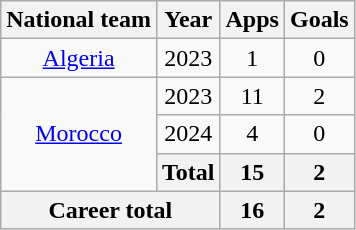<table class="wikitable" style="text-align:center">
<tr>
<th>National team</th>
<th>Year</th>
<th>Apps</th>
<th>Goals</th>
</tr>
<tr>
<td><a href='#'>Algeria</a></td>
<td>2023</td>
<td>1</td>
<td>0</td>
</tr>
<tr>
<td rowspan="3"><a href='#'>Morocco</a></td>
<td>2023</td>
<td>11</td>
<td>2</td>
</tr>
<tr>
<td>2024</td>
<td>4</td>
<td>0</td>
</tr>
<tr>
<th>Total</th>
<th>15</th>
<th>2</th>
</tr>
<tr>
<th colspan="2">Career total</th>
<th>16</th>
<th>2</th>
</tr>
</table>
